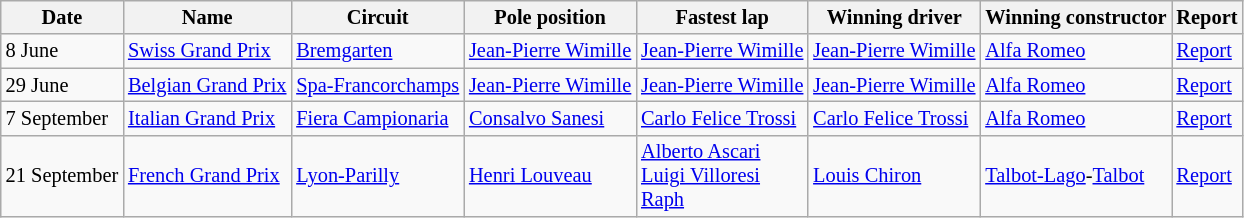<table class="wikitable" style="font-size:85%">
<tr>
<th>Date</th>
<th>Name</th>
<th>Circuit</th>
<th>Pole position</th>
<th>Fastest lap</th>
<th>Winning driver</th>
<th>Winning constructor</th>
<th>Report</th>
</tr>
<tr>
<td nowrap>8 June</td>
<td nowrap> <a href='#'>Swiss Grand Prix</a></td>
<td nowrap><a href='#'>Bremgarten</a></td>
<td nowrap> <a href='#'>Jean-Pierre Wimille</a></td>
<td nowrap> <a href='#'>Jean-Pierre Wimille</a></td>
<td nowrap> <a href='#'>Jean-Pierre Wimille</a></td>
<td nowrap><a href='#'>Alfa Romeo</a></td>
<td><a href='#'>Report</a></td>
</tr>
<tr>
<td nowrap>29 June</td>
<td nowrap> <a href='#'>Belgian Grand Prix</a></td>
<td nowrap><a href='#'>Spa-Francorchamps</a></td>
<td nowrap> <a href='#'>Jean-Pierre Wimille</a></td>
<td nowrap> <a href='#'>Jean-Pierre Wimille</a></td>
<td nowrap> <a href='#'>Jean-Pierre Wimille</a></td>
<td nowrap><a href='#'>Alfa Romeo</a></td>
<td><a href='#'>Report</a></td>
</tr>
<tr>
<td nowrap>7 September</td>
<td nowrap> <a href='#'>Italian Grand Prix</a></td>
<td nowrap><a href='#'>Fiera Campionaria</a></td>
<td nowrap> <a href='#'>Consalvo Sanesi</a></td>
<td nowrap> <a href='#'>Carlo Felice Trossi</a></td>
<td nowrap> <a href='#'>Carlo Felice Trossi</a></td>
<td nowrap><a href='#'>Alfa Romeo</a></td>
<td><a href='#'>Report</a></td>
</tr>
<tr>
<td nowrap>21 September</td>
<td nowrap> <a href='#'>French Grand Prix</a></td>
<td nowrap><a href='#'>Lyon-Parilly</a></td>
<td nowrap> <a href='#'>Henri Louveau</a></td>
<td nowrap> <a href='#'>Alberto Ascari</a><br> <a href='#'>Luigi Villoresi</a><br> <a href='#'>Raph</a></td>
<td nowrap> <a href='#'>Louis Chiron</a></td>
<td nowrap><a href='#'>Talbot-Lago</a>-<a href='#'>Talbot</a></td>
<td><a href='#'>Report</a></td>
</tr>
</table>
